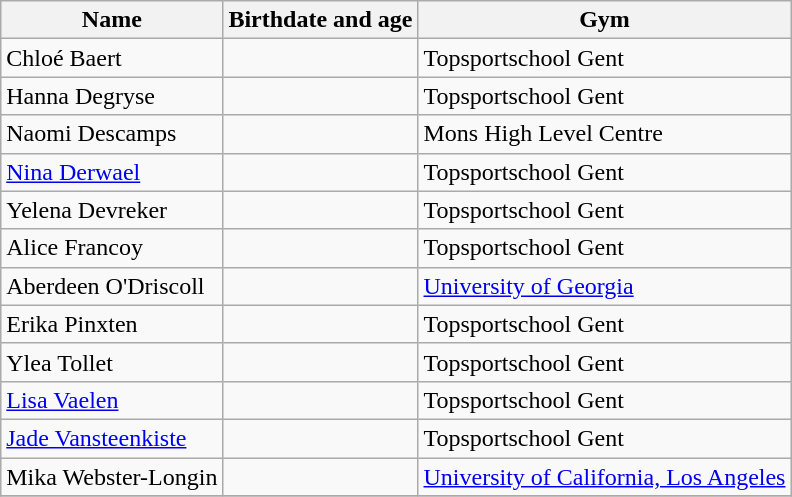<table class="wikitable">
<tr>
<th>Name</th>
<th>Birthdate and age</th>
<th>Gym</th>
</tr>
<tr>
<td>Chloé Baert</td>
<td></td>
<td>Topsportschool Gent</td>
</tr>
<tr>
<td>Hanna Degryse</td>
<td></td>
<td>Topsportschool Gent</td>
</tr>
<tr>
<td>Naomi Descamps</td>
<td></td>
<td>Mons High Level Centre</td>
</tr>
<tr>
<td><a href='#'>Nina Derwael</a></td>
<td></td>
<td>Topsportschool Gent</td>
</tr>
<tr>
<td>Yelena Devreker</td>
<td></td>
<td>Topsportschool Gent</td>
</tr>
<tr>
<td>Alice Francoy</td>
<td></td>
<td>Topsportschool Gent</td>
</tr>
<tr>
<td>Aberdeen O'Driscoll</td>
<td></td>
<td><a href='#'>University of Georgia</a></td>
</tr>
<tr>
<td>Erika Pinxten</td>
<td></td>
<td>Topsportschool Gent</td>
</tr>
<tr>
<td>Ylea Tollet</td>
<td></td>
<td>Topsportschool Gent</td>
</tr>
<tr>
<td><a href='#'>Lisa Vaelen</a></td>
<td></td>
<td>Topsportschool Gent</td>
</tr>
<tr>
<td><a href='#'>Jade Vansteenkiste</a></td>
<td></td>
<td>Topsportschool Gent</td>
</tr>
<tr>
<td>Mika Webster-Longin</td>
<td></td>
<td><a href='#'>University of California, Los Angeles</a></td>
</tr>
<tr>
</tr>
</table>
